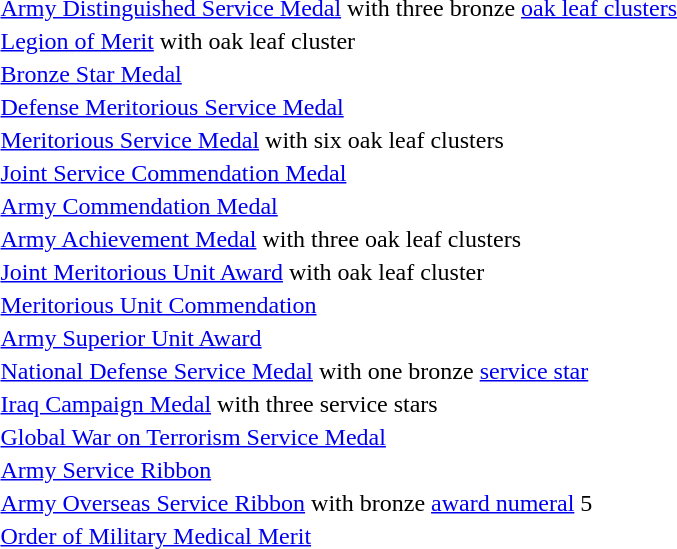<table>
<tr>
<td><span></span><span></span><span></span></td>
<td><a href='#'>Army Distinguished Service Medal</a> with three bronze <a href='#'>oak leaf clusters</a></td>
</tr>
<tr>
<td></td>
<td><a href='#'>Legion of Merit</a> with oak leaf cluster</td>
</tr>
<tr>
<td></td>
<td><a href='#'>Bronze Star Medal</a></td>
</tr>
<tr>
<td></td>
<td><a href='#'>Defense Meritorious Service Medal</a></td>
</tr>
<tr>
<td><span></span><span></span></td>
<td><a href='#'>Meritorious Service Medal</a> with six oak leaf clusters</td>
</tr>
<tr>
<td></td>
<td><a href='#'>Joint Service Commendation Medal</a></td>
</tr>
<tr>
<td></td>
<td><a href='#'>Army Commendation Medal</a></td>
</tr>
<tr>
<td><span></span><span></span><span></span></td>
<td><a href='#'>Army Achievement Medal</a> with three oak leaf clusters</td>
</tr>
<tr>
<td></td>
<td><a href='#'>Joint Meritorious Unit Award</a> with oak leaf cluster</td>
</tr>
<tr>
<td></td>
<td><a href='#'>Meritorious Unit Commendation</a></td>
</tr>
<tr>
<td></td>
<td><a href='#'>Army Superior Unit Award</a></td>
</tr>
<tr>
<td></td>
<td><a href='#'>National Defense Service Medal</a> with one bronze <a href='#'>service star</a></td>
</tr>
<tr>
<td><span></span><span></span><span></span></td>
<td><a href='#'>Iraq Campaign Medal</a> with three service stars</td>
</tr>
<tr>
<td></td>
<td><a href='#'>Global War on Terrorism Service Medal</a></td>
</tr>
<tr>
<td></td>
<td><a href='#'>Army Service Ribbon</a></td>
</tr>
<tr>
<td><span></span></td>
<td><a href='#'>Army Overseas Service Ribbon</a> with bronze <a href='#'>award numeral</a> 5</td>
</tr>
<tr>
<td></td>
<td><a href='#'>Order of Military Medical Merit</a></td>
</tr>
</table>
